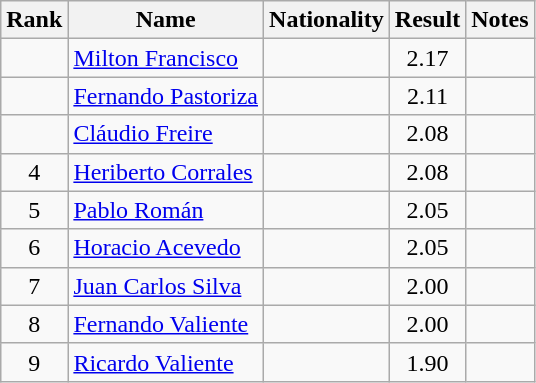<table class="wikitable sortable" style="text-align:center">
<tr>
<th>Rank</th>
<th>Name</th>
<th>Nationality</th>
<th>Result</th>
<th>Notes</th>
</tr>
<tr>
<td></td>
<td align=left><a href='#'>Milton Francisco</a></td>
<td align=left></td>
<td>2.17</td>
<td></td>
</tr>
<tr>
<td></td>
<td align=left><a href='#'>Fernando Pastoriza</a></td>
<td align=left></td>
<td>2.11</td>
<td></td>
</tr>
<tr>
<td></td>
<td align=left><a href='#'>Cláudio Freire</a></td>
<td align=left></td>
<td>2.08</td>
<td></td>
</tr>
<tr>
<td>4</td>
<td align=left><a href='#'>Heriberto Corrales</a></td>
<td align=left></td>
<td>2.08</td>
<td></td>
</tr>
<tr>
<td>5</td>
<td align=left><a href='#'>Pablo Román</a></td>
<td align=left></td>
<td>2.05</td>
<td></td>
</tr>
<tr>
<td>6</td>
<td align=left><a href='#'>Horacio Acevedo</a></td>
<td align=left></td>
<td>2.05</td>
<td></td>
</tr>
<tr>
<td>7</td>
<td align=left><a href='#'>Juan Carlos Silva</a></td>
<td align=left></td>
<td>2.00</td>
<td></td>
</tr>
<tr>
<td>8</td>
<td align=left><a href='#'>Fernando Valiente</a></td>
<td align=left></td>
<td>2.00</td>
<td></td>
</tr>
<tr>
<td>9</td>
<td align=left><a href='#'>Ricardo Valiente</a></td>
<td align=left></td>
<td>1.90</td>
<td></td>
</tr>
</table>
